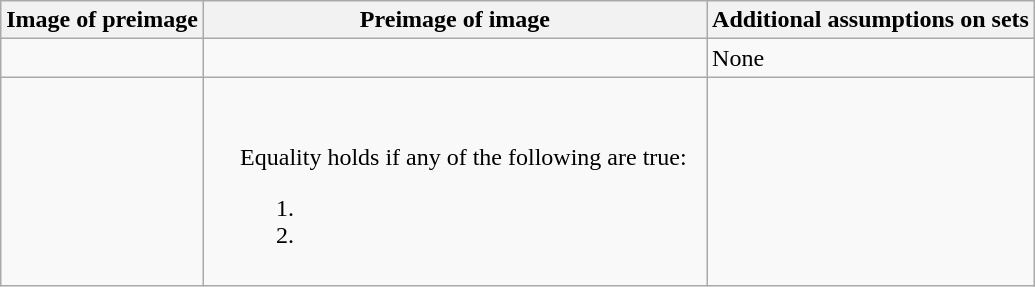<table class="wikitable">
<tr>
<th>Image of preimage</th>
<th>Preimage of image</th>
<th>Additional assumptions on sets</th>
</tr>
<tr>
<td style="padding: 0.5em 0.8em 0.5em 1.5em;"></td>
<td style="padding: 0.5em 0.8em 0.5em 1.5em;"></td>
<td>None</td>
</tr>
<tr>
<td style="padding: 0.5em 0.8em 0.5em 1.5em;"></td>
<td style="padding: 0.5em 0.8em 0.5em 1.5em;"><br><br>Equality holds if any of the following are true:
<ol>
<li></li>
<li></li>
</ol></td>
<td></td>
</tr>
</table>
